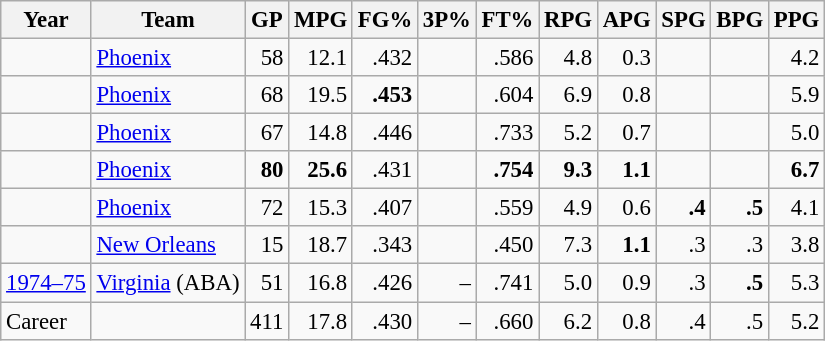<table class="wikitable sortable" style="font-size:95%; text-align:right;">
<tr>
<th>Year</th>
<th>Team</th>
<th>GP</th>
<th>MPG</th>
<th>FG%</th>
<th>3P%</th>
<th>FT%</th>
<th>RPG</th>
<th>APG</th>
<th>SPG</th>
<th>BPG</th>
<th>PPG</th>
</tr>
<tr>
<td align="left"></td>
<td align="left"><a href='#'>Phoenix</a></td>
<td>58</td>
<td>12.1</td>
<td>.432</td>
<td></td>
<td>.586</td>
<td>4.8</td>
<td>0.3</td>
<td></td>
<td></td>
<td>4.2</td>
</tr>
<tr>
<td align="left"></td>
<td align="left"><a href='#'>Phoenix</a></td>
<td>68</td>
<td>19.5</td>
<td><strong>.453</strong></td>
<td></td>
<td>.604</td>
<td>6.9</td>
<td>0.8</td>
<td></td>
<td></td>
<td>5.9</td>
</tr>
<tr>
<td align="left"></td>
<td align="left"><a href='#'>Phoenix</a></td>
<td>67</td>
<td>14.8</td>
<td>.446</td>
<td></td>
<td>.733</td>
<td>5.2</td>
<td>0.7</td>
<td></td>
<td></td>
<td>5.0</td>
</tr>
<tr>
<td align="left"></td>
<td align="left"><a href='#'>Phoenix</a></td>
<td><strong>80</strong></td>
<td><strong>25.6</strong></td>
<td>.431</td>
<td></td>
<td><strong>.754</strong></td>
<td><strong>9.3</strong></td>
<td><strong>1.1</strong></td>
<td></td>
<td></td>
<td><strong>6.7</strong></td>
</tr>
<tr>
<td align="left"></td>
<td align="left"><a href='#'>Phoenix</a></td>
<td>72</td>
<td>15.3</td>
<td>.407</td>
<td></td>
<td>.559</td>
<td>4.9</td>
<td>0.6</td>
<td><strong>.4</strong></td>
<td><strong>.5</strong></td>
<td>4.1</td>
</tr>
<tr>
<td align="left"></td>
<td align="left"><a href='#'>New Orleans</a></td>
<td>15</td>
<td>18.7</td>
<td>.343</td>
<td></td>
<td>.450</td>
<td>7.3</td>
<td><strong>1.1</strong></td>
<td>.3</td>
<td>.3</td>
<td>3.8</td>
</tr>
<tr>
<td align="left"><a href='#'>1974–75</a></td>
<td align="left"><a href='#'>Virginia</a> (ABA)</td>
<td>51</td>
<td>16.8</td>
<td>.426</td>
<td>–</td>
<td>.741</td>
<td>5.0</td>
<td>0.9</td>
<td>.3</td>
<td><strong>.5</strong></td>
<td>5.3</td>
</tr>
<tr>
<td align="left">Career</td>
<td align="left"></td>
<td>411</td>
<td>17.8</td>
<td>.430</td>
<td>–</td>
<td>.660</td>
<td>6.2</td>
<td>0.8</td>
<td>.4</td>
<td>.5</td>
<td>5.2</td>
</tr>
</table>
